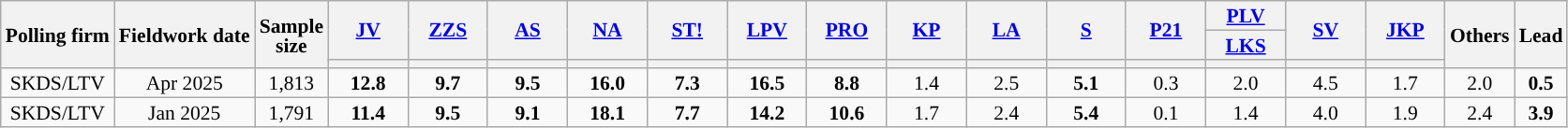<table class="wikitable sortable mw-datatable" style="text-align:center;font-size:90%;line-height:14px;">
<tr>
<th rowspan="3">Polling firm</th>
<th rowspan="3" class="unsortable">Fieldwork date</th>
<th rowspan="3" class="unsortable">Sample<br>size</th>
<th rowspan="2" class="unsortable" style="width:50px;"><a href='#'>JV</a></th>
<th rowspan="2" class="unsortable" style="width:50px;"><a href='#'>ZZS</a></th>
<th rowspan="2" class="unsortable" style="width:50px;"><a href='#'>AS</a></th>
<th rowspan="2" class="unsortable" style="width:50px;"><a href='#'>NA</a></th>
<th rowspan="2" class="unsortable" style="width:50px;"><a href='#'>ST!</a></th>
<th rowspan="2" class="unsortable" style="width:50px;"><a href='#'>LPV</a></th>
<th rowspan="2" class="unsortable" style="width:50px;"><a href='#'>PRO</a></th>
<th rowspan="2" class="unsortable" style="width:50px;"><a href='#'>KP</a></th>
<th rowspan="2" class="unsortable" style="width:50px;"><a href='#'>LA</a></th>
<th rowspan="2" class="unsortable" style="width:50px;"><a href='#'>S</a></th>
<th rowspan="2" class="unsortable" style="width:50px;"><a href='#'>P21</a></th>
<th class="unsortable" style="width:50px;"><a href='#'>PLV</a></th>
<th rowspan="2" class="unsortable" style="width:50px;"><a href='#'>SV</a></th>
<th rowspan="2" class="unsortable" style="width:50px;"><a href='#'>JKP</a></th>
<th rowspan="3" class="unsortable" style="width:30px;">Others</th>
<th rowspan="3" class="unsortable" style="width:30px;">Lead</th>
</tr>
<tr>
<th class="unsortable" style="width:50px;"><a href='#'>LKS</a></th>
</tr>
<tr>
<th data-sort-type="number" style="background:"></th>
<th data-sort-type="number" style="background:"></th>
<th data-sort-type="number" style="background:"></th>
<th data-sort-type="number" style="background:"></th>
<th data-sort-type="number" style="background:"></th>
<th data-sort-type="number" style="background:"></th>
<th data-sort-type="number" style="background:"></th>
<th data-sort-type="number" style="background:"></th>
<th data-sort-type="number" style="background:"></th>
<th data-sort-type="number" style="background:"></th>
<th data-sort-type="number" style="background:"></th>
<th data-sort-type="number" style="background:"></th>
<th data-sort-type="number" style="background:"></th>
<th data-sort-type="number" style="background:"></th>
</tr>
<tr>
<td>SKDS/LTV</td>
<td>Apr 2025</td>
<td>1,813</td>
<td><strong>12.8</strong></td>
<td><strong>9.7</strong></td>
<td><strong>9.5</strong></td>
<td><strong>16.0</strong></td>
<td><strong>7.3</strong></td>
<td style="background:"><strong>16.5</strong></td>
<td><strong>8.8</strong></td>
<td>1.4</td>
<td>2.5</td>
<td><strong>5.1</strong></td>
<td>0.3</td>
<td>2.0</td>
<td>4.5</td>
<td>1.7</td>
<td>2.0</td>
<td style="background:"><strong>0.5</strong></td>
</tr>
<tr>
<td>SKDS/LTV</td>
<td>Jan 2025</td>
<td>1,791</td>
<td><strong>11.4</strong></td>
<td><strong>9.5</strong></td>
<td><strong>9.1</strong></td>
<td style="background:"><strong>18.1</strong></td>
<td><strong>7.7</strong></td>
<td><strong>14.2</strong></td>
<td><strong>10.6</strong></td>
<td>1.7</td>
<td>2.4</td>
<td><strong>5.4</strong></td>
<td>0.1</td>
<td>1.4</td>
<td>4.0</td>
<td>1.9</td>
<td>2.4</td>
<td style="background:"><strong>3.9</strong></td>
</tr>
</table>
